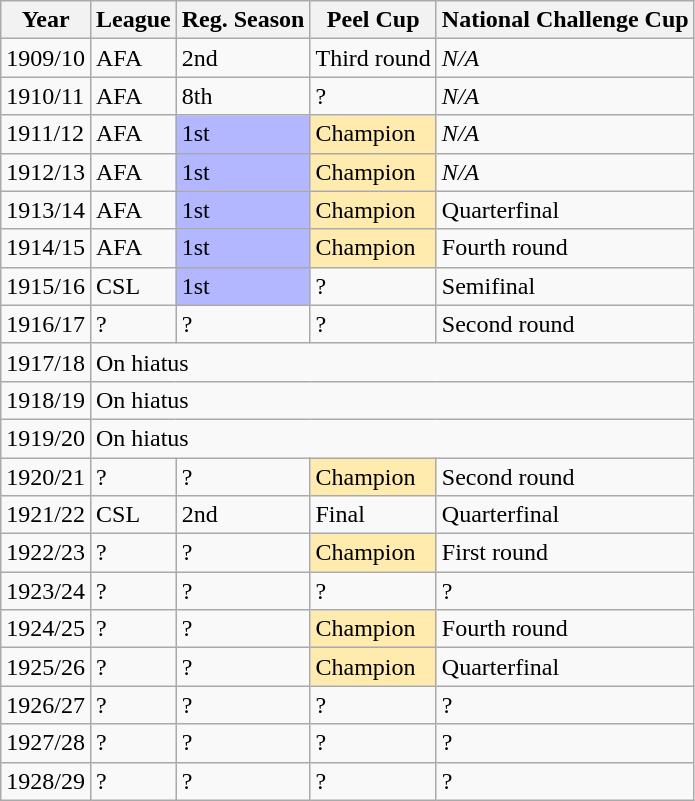<table class="wikitable">
<tr>
<th>Year</th>
<th>League</th>
<th>Reg. Season</th>
<th>Peel Cup</th>
<th>National Challenge Cup</th>
</tr>
<tr>
<td>1909/10</td>
<td>AFA</td>
<td>2nd</td>
<td>Third round</td>
<td><em>N/A</em></td>
</tr>
<tr>
<td>1910/11</td>
<td>AFA</td>
<td>8th</td>
<td>?</td>
<td><em>N/A</em></td>
</tr>
<tr>
<td>1911/12</td>
<td>AFA</td>
<td bgcolor="B3B7FF">1st</td>
<td bgcolor="FFEBAD">Champion</td>
<td><em>N/A</em></td>
</tr>
<tr>
<td>1912/13</td>
<td>AFA</td>
<td bgcolor="B3B7FF">1st</td>
<td bgcolor="FFEBAD">Champion</td>
<td><em>N/A</em></td>
</tr>
<tr>
<td>1913/14</td>
<td>AFA</td>
<td bgcolor="B3B7FF">1st</td>
<td bgcolor="FFEBAD">Champion</td>
<td>Quarterfinal</td>
</tr>
<tr>
<td>1914/15</td>
<td>AFA</td>
<td bgcolor="B3B7FF">1st</td>
<td bgcolor="FFEBAD">Champion</td>
<td>Fourth round</td>
</tr>
<tr>
<td>1915/16</td>
<td>CSL</td>
<td bgcolor="B3B7FF">1st</td>
<td>?</td>
<td>Semifinal</td>
</tr>
<tr>
<td>1916/17</td>
<td>?</td>
<td>?</td>
<td>?</td>
<td>Second round</td>
</tr>
<tr>
<td>1917/18</td>
<td colspan=4>On hiatus</td>
</tr>
<tr>
<td>1918/19</td>
<td colspan=4>On hiatus</td>
</tr>
<tr>
<td>1919/20</td>
<td colspan=4>On hiatus</td>
</tr>
<tr>
<td>1920/21</td>
<td>?</td>
<td>?</td>
<td bgcolor="FFEBAD">Champion</td>
<td>Second round</td>
</tr>
<tr>
<td>1921/22</td>
<td>CSL</td>
<td>2nd</td>
<td>Final</td>
<td>Quarterfinal</td>
</tr>
<tr>
<td>1922/23</td>
<td>?</td>
<td>?</td>
<td bgcolor="FFEBAD">Champion</td>
<td>First round</td>
</tr>
<tr>
<td>1923/24</td>
<td>?</td>
<td>?</td>
<td>?</td>
<td>?</td>
</tr>
<tr>
<td>1924/25</td>
<td>?</td>
<td>?</td>
<td bgcolor="FFEBAD">Champion</td>
<td>Fourth round</td>
</tr>
<tr>
<td>1925/26</td>
<td>?</td>
<td>?</td>
<td bgcolor="FFEBAD">Champion</td>
<td>Quarterfinal</td>
</tr>
<tr>
<td>1926/27</td>
<td>?</td>
<td>?</td>
<td>?</td>
<td>?</td>
</tr>
<tr>
<td>1927/28</td>
<td>?</td>
<td>?</td>
<td>?</td>
<td>?</td>
</tr>
<tr>
<td>1928/29</td>
<td>?</td>
<td>?</td>
<td>?</td>
<td>?</td>
</tr>
</table>
